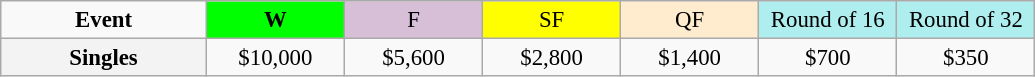<table class=wikitable style=font-size:95%;text-align:center>
<tr>
<td style="width:130px"><strong>Event</strong></td>
<td style="width:85px; background:lime"><strong>W</strong></td>
<td style="width:85px; background:thistle">F</td>
<td style="width:85px; background:#ffff00">SF</td>
<td style="width:85px; background:#ffebcd">QF</td>
<td style="width:85px; background:#afeeee">Round of 16</td>
<td style="width:85px; background:#afeeee">Round of 32</td>
</tr>
<tr>
<th style=background:#f3f3f3>Singles </th>
<td>$10,000</td>
<td>$5,600</td>
<td>$2,800</td>
<td>$1,400</td>
<td>$700</td>
<td>$350</td>
</tr>
</table>
